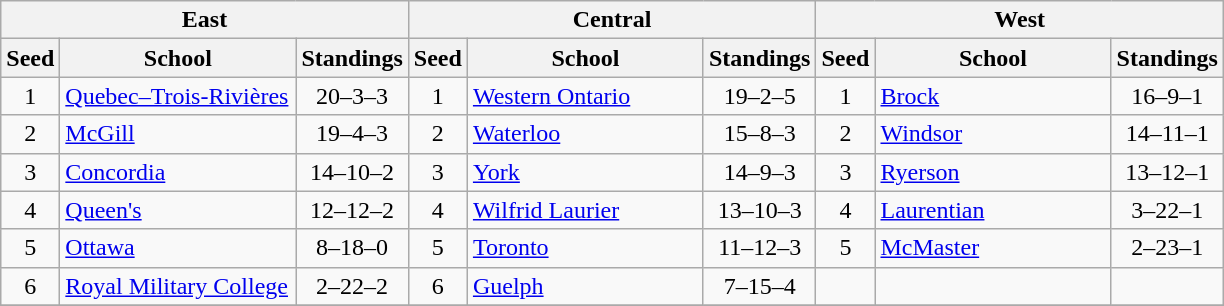<table class="wikitable">
<tr>
<th colspan=3>East</th>
<th colspan=3>Central</th>
<th colspan=3>West</th>
</tr>
<tr>
<th>Seed</th>
<th style="width:150px">School</th>
<th>Standings</th>
<th>Seed</th>
<th style="width:150px">School</th>
<th>Standings</th>
<th>Seed</th>
<th style="width:150px">School</th>
<th>Standings</th>
</tr>
<tr>
<td align=center>1</td>
<td><a href='#'>Quebec–Trois-Rivières</a></td>
<td align=center>20–3–3</td>
<td align=center>1</td>
<td><a href='#'>Western Ontario</a></td>
<td align=center>19–2–5</td>
<td align=center>1</td>
<td><a href='#'>Brock</a></td>
<td align=center>16–9–1</td>
</tr>
<tr>
<td align=center>2</td>
<td><a href='#'>McGill</a></td>
<td align=center>19–4–3</td>
<td align=center>2</td>
<td><a href='#'>Waterloo</a></td>
<td align=center>15–8–3</td>
<td align=center>2</td>
<td><a href='#'>Windsor</a></td>
<td align=center>14–11–1</td>
</tr>
<tr>
<td align=center>3</td>
<td><a href='#'>Concordia</a></td>
<td align=center>14–10–2</td>
<td align=center>3</td>
<td><a href='#'>York</a></td>
<td align=center>14–9–3</td>
<td align=center>3</td>
<td><a href='#'>Ryerson</a></td>
<td align=center>13–12–1</td>
</tr>
<tr>
<td align=center>4</td>
<td><a href='#'>Queen's</a></td>
<td align=center>12–12–2</td>
<td align=center>4</td>
<td><a href='#'>Wilfrid Laurier</a></td>
<td align=center>13–10–3</td>
<td align=center>4</td>
<td><a href='#'>Laurentian</a></td>
<td align=center>3–22–1</td>
</tr>
<tr>
<td align=center>5</td>
<td><a href='#'>Ottawa</a></td>
<td align=center>8–18–0</td>
<td align=center>5</td>
<td><a href='#'>Toronto</a></td>
<td align=center>11–12–3</td>
<td align=center>5</td>
<td><a href='#'>McMaster</a></td>
<td align=center>2–23–1</td>
</tr>
<tr>
<td align=center>6</td>
<td><a href='#'>Royal Military College</a></td>
<td align=center>2–22–2</td>
<td align=center>6</td>
<td><a href='#'>Guelph</a></td>
<td align=center>7–15–4</td>
<td></td>
<td></td>
<td></td>
</tr>
<tr>
</tr>
</table>
